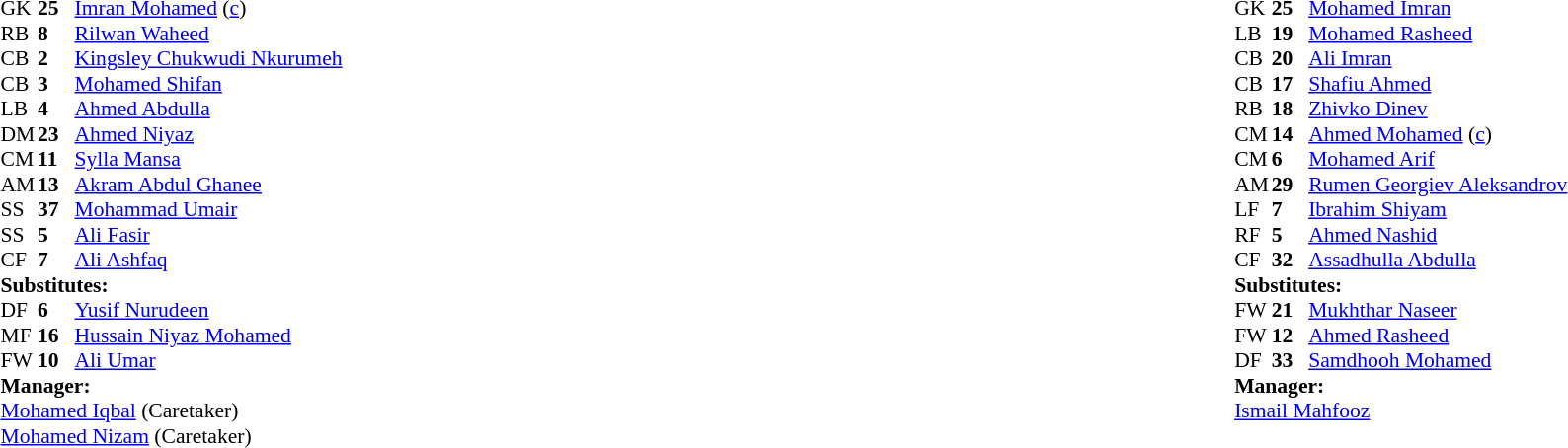<table width="100%">
<tr>
<td valign="top" width="50%"><br><table style="font-size: 90%" cellspacing="0" cellpadding="0">
<tr>
<td colspan="4"></td>
</tr>
<tr>
<th width="25"></th>
<th width="25"></th>
</tr>
<tr>
<td>GK</td>
<td><strong>25</strong></td>
<td> <a href='#'>Imran Mohamed</a> (<a href='#'>c</a>)</td>
</tr>
<tr>
<td>RB</td>
<td><strong>8</strong></td>
<td> <a href='#'>Rilwan Waheed</a></td>
<td></td>
<td></td>
</tr>
<tr>
<td>CB</td>
<td><strong>2</strong></td>
<td> <a href='#'>Kingsley Chukwudi Nkurumeh</a></td>
</tr>
<tr>
<td>CB</td>
<td><strong>3</strong></td>
<td> <a href='#'>Mohamed Shifan</a></td>
<td></td>
<td></td>
</tr>
<tr>
<td>LB</td>
<td><strong>4</strong></td>
<td> <a href='#'>Ahmed Abdulla</a></td>
<td></td>
<td></td>
</tr>
<tr>
<td>DM</td>
<td><strong>23</strong></td>
<td> <a href='#'>Ahmed Niyaz</a></td>
<td></td>
<td></td>
</tr>
<tr>
<td>CM</td>
<td><strong>11</strong></td>
<td> <a href='#'>Sylla Mansa</a></td>
</tr>
<tr>
<td>AM</td>
<td><strong>13</strong></td>
<td> <a href='#'>Akram Abdul Ghanee</a></td>
</tr>
<tr>
<td>SS</td>
<td><strong>37</strong></td>
<td> <a href='#'>Mohammad Umair</a></td>
</tr>
<tr>
<td>SS</td>
<td><strong>5</strong></td>
<td> <a href='#'>Ali Fasir</a></td>
</tr>
<tr>
<td>CF</td>
<td><strong>7</strong></td>
<td> <a href='#'>Ali Ashfaq</a></td>
</tr>
<tr>
<td colspan=4><strong>Substitutes:</strong></td>
</tr>
<tr>
<td>DF</td>
<td><strong>6</strong></td>
<td> <a href='#'>Yusif Nurudeen</a></td>
<td></td>
<td></td>
</tr>
<tr>
<td>MF</td>
<td><strong>16</strong></td>
<td> <a href='#'>Hussain Niyaz Mohamed</a></td>
<td></td>
<td></td>
</tr>
<tr>
<td>FW</td>
<td><strong>10</strong></td>
<td> <a href='#'>Ali Umar</a></td>
<td></td>
<td></td>
</tr>
<tr>
<td colspan=4><strong>Manager:</strong></td>
</tr>
<tr>
<td colspan="4"> <a href='#'>Mohamed Iqbal</a> (Caretaker)<br> <a href='#'>Mohamed Nizam</a> (Caretaker)</td>
</tr>
</table>
</td>
<td valign="top"></td>
<td valign="top" width="50%"><br><table style="font-size: 90%" cellspacing="0" cellpadding="0" align=center>
<tr>
<td colspan="4"></td>
</tr>
<tr>
<th width="25"></th>
<th width="25"></th>
</tr>
<tr>
<td>GK</td>
<td><strong>25</strong></td>
<td> <a href='#'>Mohamed Imran</a></td>
<td></td>
<td></td>
</tr>
<tr>
<td>LB</td>
<td><strong>19</strong></td>
<td> <a href='#'>Mohamed Rasheed</a></td>
</tr>
<tr>
<td>CB</td>
<td><strong>20</strong></td>
<td> <a href='#'>Ali Imran</a></td>
<td></td>
<td></td>
</tr>
<tr>
<td>CB</td>
<td><strong>17</strong></td>
<td> <a href='#'>Shafiu Ahmed</a></td>
</tr>
<tr>
<td>RB</td>
<td><strong>18</strong></td>
<td> <a href='#'>Zhivko Dinev</a></td>
</tr>
<tr>
<td>CM</td>
<td><strong>14</strong></td>
<td> <a href='#'>Ahmed Mohamed</a> (<a href='#'>c</a>)</td>
<td></td>
</tr>
<tr>
<td>CM</td>
<td><strong>6</strong></td>
<td> <a href='#'>Mohamed Arif</a></td>
</tr>
<tr>
<td>AM</td>
<td><strong>29</strong></td>
<td> <a href='#'>Rumen Georgiev Aleksandrov</a></td>
</tr>
<tr>
<td>LF</td>
<td><strong>7</strong></td>
<td> <a href='#'>Ibrahim Shiyam</a></td>
</tr>
<tr>
<td>RF</td>
<td><strong>5</strong></td>
<td> <a href='#'>Ahmed Nashid</a></td>
<td></td>
<td></td>
</tr>
<tr>
<td>CF</td>
<td><strong>32</strong></td>
<td> <a href='#'>Assadhulla Abdulla</a></td>
<td></td>
<td></td>
</tr>
<tr>
<td colspan=4><strong>Substitutes:</strong></td>
</tr>
<tr>
<td>FW</td>
<td><strong>21</strong></td>
<td> <a href='#'>Mukhthar Naseer</a></td>
<td></td>
<td></td>
</tr>
<tr>
<td>FW</td>
<td><strong>12</strong></td>
<td> <a href='#'>Ahmed Rasheed</a></td>
<td></td>
<td></td>
</tr>
<tr>
<td>DF</td>
<td><strong>33</strong></td>
<td> <a href='#'>Samdhooh Mohamed</a></td>
<td></td>
<td></td>
</tr>
<tr>
<td colspan=4><strong>Manager:</strong></td>
</tr>
<tr>
<td colspan="4"> <a href='#'>Ismail Mahfooz</a></td>
</tr>
</table>
</td>
</tr>
</table>
